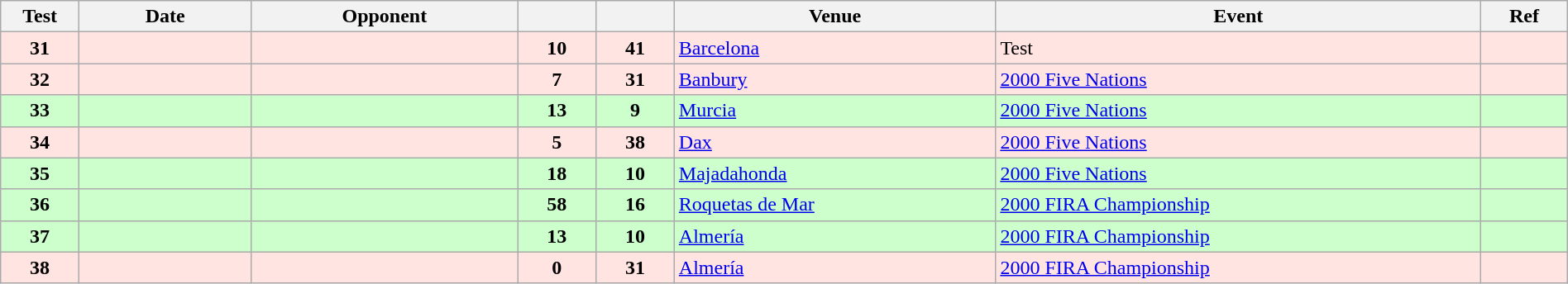<table class="wikitable sortable" style="width:100%">
<tr>
<th style="width:5%">Test</th>
<th style="width:11%">Date</th>
<th style="width:17%">Opponent</th>
<th style="width:5%"></th>
<th style="width:5%"></th>
<th>Venue</th>
<th>Event</th>
<th>Ref</th>
</tr>
<tr bgcolor="FFE4E1">
<td align="center"><strong>31</strong></td>
<td></td>
<td></td>
<td align="center"><strong>10</strong></td>
<td align="center"><strong>41</strong></td>
<td><a href='#'>Barcelona</a></td>
<td>Test</td>
<td></td>
</tr>
<tr bgcolor="FFE4E1">
<td align="center"><strong>32</strong></td>
<td></td>
<td></td>
<td align="center"><strong>7</strong></td>
<td align="center"><strong>31</strong></td>
<td><a href='#'>Banbury</a></td>
<td><a href='#'>2000 Five Nations</a></td>
<td></td>
</tr>
<tr bgcolor="#ccffcc">
<td align="center"><strong>33</strong></td>
<td></td>
<td></td>
<td align="center"><strong>13</strong></td>
<td align="center"><strong>9</strong></td>
<td><a href='#'>Murcia</a></td>
<td><a href='#'>2000 Five Nations</a></td>
<td></td>
</tr>
<tr bgcolor="FFE4E1">
<td align="center"><strong>34</strong></td>
<td></td>
<td></td>
<td align="center"><strong>5</strong></td>
<td align="center"><strong>38</strong></td>
<td><a href='#'>Dax</a></td>
<td><a href='#'>2000 Five Nations</a></td>
<td></td>
</tr>
<tr bgcolor="#ccffcc">
<td align="center"><strong>35</strong></td>
<td></td>
<td></td>
<td align="center"><strong>18</strong></td>
<td align="center"><strong>10</strong></td>
<td><a href='#'>Majadahonda</a></td>
<td><a href='#'>2000 Five Nations</a></td>
<td></td>
</tr>
<tr bgcolor="#ccffcc">
<td align="center"><strong>36</strong></td>
<td></td>
<td></td>
<td align="center"><strong>58</strong></td>
<td align="center"><strong>16</strong></td>
<td><a href='#'>Roquetas de Mar</a></td>
<td><a href='#'>2000 FIRA Championship</a></td>
<td></td>
</tr>
<tr bgcolor="#ccffcc">
<td align="center"><strong>37</strong></td>
<td></td>
<td></td>
<td align="center"><strong>13</strong></td>
<td align="center"><strong>10</strong></td>
<td><a href='#'>Almería</a></td>
<td><a href='#'>2000 FIRA Championship</a></td>
<td></td>
</tr>
<tr bgcolor="FFE4E1">
<td align="center"><strong>38</strong></td>
<td></td>
<td></td>
<td align="center"><strong>0</strong></td>
<td align="center"><strong>31</strong></td>
<td><a href='#'>Almería</a></td>
<td><a href='#'>2000 FIRA Championship</a></td>
<td></td>
</tr>
</table>
